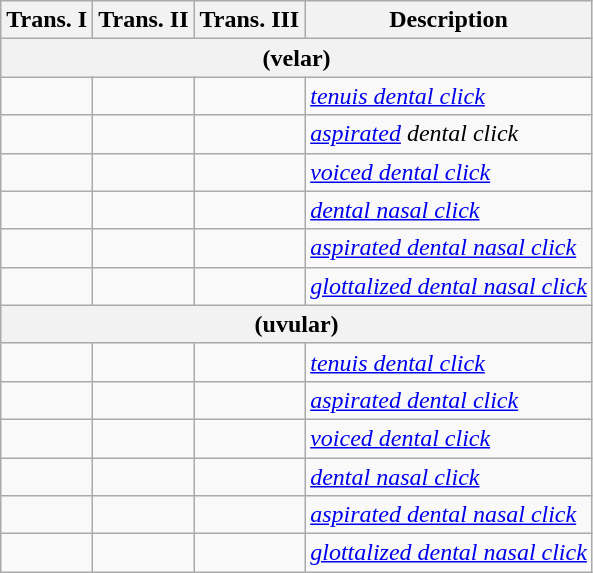<table class="wikitable">
<tr>
<th>Trans. I</th>
<th>Trans. II</th>
<th>Trans. III</th>
<th>Description</th>
</tr>
<tr>
<th colspan=4>(velar)</th>
</tr>
<tr>
<td style="font-size:24px" align="center"></td>
<td style="font-size:24px" align="center"></td>
<td style="font-size:24px" align="center"></td>
<td><em><a href='#'>tenuis dental click</a></em></td>
</tr>
<tr>
<td style="font-size:24px" align="center"></td>
<td style="font-size:24px" align="center"></td>
<td style="font-size:24px" align="center"></td>
<td><em><a href='#'>aspirated</a> dental click</em></td>
</tr>
<tr>
<td style="font-size:24px" align="center"></td>
<td style="font-size:24px" align="center"></td>
<td style="font-size:24px" align="center"></td>
<td><em><a href='#'>voiced dental click</a></em></td>
</tr>
<tr>
<td style="font-size:24px" align="center"></td>
<td style="font-size:24px" align="center"></td>
<td style="font-size:24px" align="center"></td>
<td><em><a href='#'>dental nasal click</a></em></td>
</tr>
<tr>
<td style="font-size:24px" align="center"></td>
<td style="font-size:24px" align="center"></td>
<td style="font-size:24px" align="center"></td>
<td><em><a href='#'>aspirated dental nasal click</a></em></td>
</tr>
<tr>
<td style="font-size:24px" align="center"></td>
<td style="font-size:24px" align="center"></td>
<td style="font-size:24px" align="center"></td>
<td><em><a href='#'>glottalized dental nasal click</a></em></td>
</tr>
<tr>
<th colspan=4>(uvular)</th>
</tr>
<tr>
<td style="font-size:24px" align="center"></td>
<td style="font-size:24px" align="center"></td>
<td></td>
<td><em><a href='#'>tenuis dental click</a></em></td>
</tr>
<tr>
<td style="font-size:24px" align="center"></td>
<td style="font-size:24px" align="center"></td>
<td></td>
<td><em><a href='#'>aspirated dental click</a></em></td>
</tr>
<tr>
<td style="font-size:24px" align="center"></td>
<td style="font-size:24px" align="center"></td>
<td></td>
<td><em><a href='#'>voiced dental click</a></em></td>
</tr>
<tr>
<td style="font-size:24px" align="center"></td>
<td style="font-size:24px" align="center"></td>
<td></td>
<td><em><a href='#'>dental nasal click</a></em></td>
</tr>
<tr>
<td style="font-size:24px" align="center"></td>
<td style="font-size:24px" align="center"></td>
<td></td>
<td><em><a href='#'>aspirated dental nasal click</a></em></td>
</tr>
<tr>
<td style="font-size:24px" align="center"></td>
<td style="font-size:24px" align="center"></td>
<td></td>
<td><em><a href='#'>glottalized dental nasal click</a></em></td>
</tr>
</table>
